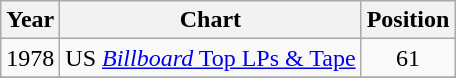<table class="wikitable">
<tr>
<th>Year</th>
<th>Chart</th>
<th>Position</th>
</tr>
<tr>
<td>1978</td>
<td>US <a href='#'><em>Billboard</em> Top LPs & Tape</a></td>
<td align="center">61</td>
</tr>
<tr>
</tr>
</table>
